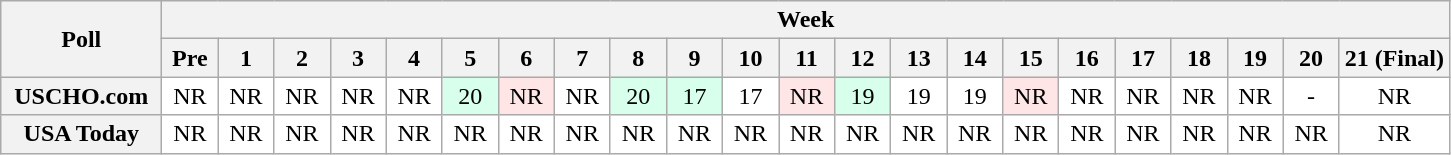<table class="wikitable" style="white-space:nowrap;">
<tr>
<th scope="col" width="100" rowspan="2">Poll</th>
<th colspan="25">Week</th>
</tr>
<tr>
<th scope="col" width="30">Pre</th>
<th scope="col" width="30">1</th>
<th scope="col" width="30">2</th>
<th scope="col" width="30">3</th>
<th scope="col" width="30">4</th>
<th scope="col" width="30">5</th>
<th scope="col" width="30">6</th>
<th scope="col" width="30">7</th>
<th scope="col" width="30">8</th>
<th scope="col" width="30">9</th>
<th scope="col" width="30">10</th>
<th scope="col" width="30">11</th>
<th scope="col" width="30">12</th>
<th scope="col" width="30">13</th>
<th scope="col" width="30">14</th>
<th scope="col" width="30">15</th>
<th scope="col" width="30">16</th>
<th scope="col" width="30">17</th>
<th scope="col" width="30">18</th>
<th scope="col" width="30">19</th>
<th scope="col" width="30">20</th>
<th scope="col" width="30">21 (Final)</th>
</tr>
<tr style="text-align:center;">
<th>USCHO.com</th>
<td bgcolor=FFFFFF>NR</td>
<td bgcolor=FFFFFF>NR</td>
<td bgcolor=FFFFFF>NR</td>
<td bgcolor=FFFFFF>NR</td>
<td bgcolor=FFFFFF>NR</td>
<td bgcolor=D8FFEB>20</td>
<td bgcolor=FFE6E6>NR</td>
<td bgcolor=FFFFFF>NR</td>
<td bgcolor=D8FFEB>20</td>
<td bgcolor=D8FFEB>17</td>
<td bgcolor=FFFFFF>17</td>
<td bgcolor=FFE6E6>NR</td>
<td bgcolor=D8FFEB>19</td>
<td bgcolor=FFFFFF>19</td>
<td bgcolor=FFFFFF>19</td>
<td bgcolor=FFE6E6>NR</td>
<td bgcolor=FFFFFF>NR</td>
<td bgcolor=FFFFFF>NR</td>
<td bgcolor=FFFFFF>NR</td>
<td bgcolor=FFFFFF>NR</td>
<td bgcolor=FFFFFF>-</td>
<td bgcolor=FFFFFF>NR</td>
</tr>
<tr style="text-align:center;">
<th>USA Today</th>
<td bgcolor=FFFFFF>NR</td>
<td bgcolor=FFFFFF>NR</td>
<td bgcolor=FFFFFF>NR</td>
<td bgcolor=FFFFFF>NR</td>
<td bgcolor=FFFFFF>NR</td>
<td bgcolor=FFFFFF>NR</td>
<td bgcolor=FFFFFF>NR</td>
<td bgcolor=FFFFFF>NR</td>
<td bgcolor=FFFFFF>NR</td>
<td bgcolor=FFFFFF>NR</td>
<td bgcolor=FFFFFF>NR</td>
<td bgcolor=FFFFFF>NR</td>
<td bgcolor=FFFFFF>NR</td>
<td bgcolor=FFFFFF>NR</td>
<td bgcolor=FFFFFF>NR</td>
<td bgcolor=FFFFFF>NR</td>
<td bgcolor=FFFFFF>NR</td>
<td bgcolor=FFFFFF>NR</td>
<td bgcolor=FFFFFF>NR</td>
<td bgcolor=FFFFFF>NR</td>
<td bgcolor=FFFFFF>NR</td>
<td bgcolor=FFFFFF>NR</td>
</tr>
</table>
